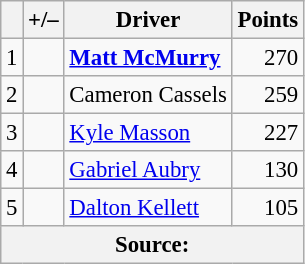<table class="wikitable" style="font-size: 95%;">
<tr>
<th scope="col"></th>
<th scope="col">+/–</th>
<th scope="col">Driver</th>
<th scope="col">Points</th>
</tr>
<tr>
<td align=center>1</td>
<td align="left"></td>
<td><strong> <a href='#'>Matt McMurry</a></strong></td>
<td align=right>270</td>
</tr>
<tr>
<td align=center>2</td>
<td align="left"></td>
<td> Cameron Cassels</td>
<td align=right>259</td>
</tr>
<tr>
<td align=center>3</td>
<td align="left"></td>
<td> <a href='#'>Kyle Masson</a></td>
<td align=right>227</td>
</tr>
<tr>
<td align=center>4</td>
<td align="left"></td>
<td> <a href='#'>Gabriel Aubry</a></td>
<td align=right>130</td>
</tr>
<tr>
<td align=center>5</td>
<td align="left"></td>
<td> <a href='#'>Dalton Kellett</a></td>
<td align=right>105</td>
</tr>
<tr>
<th colspan=5>Source:</th>
</tr>
</table>
